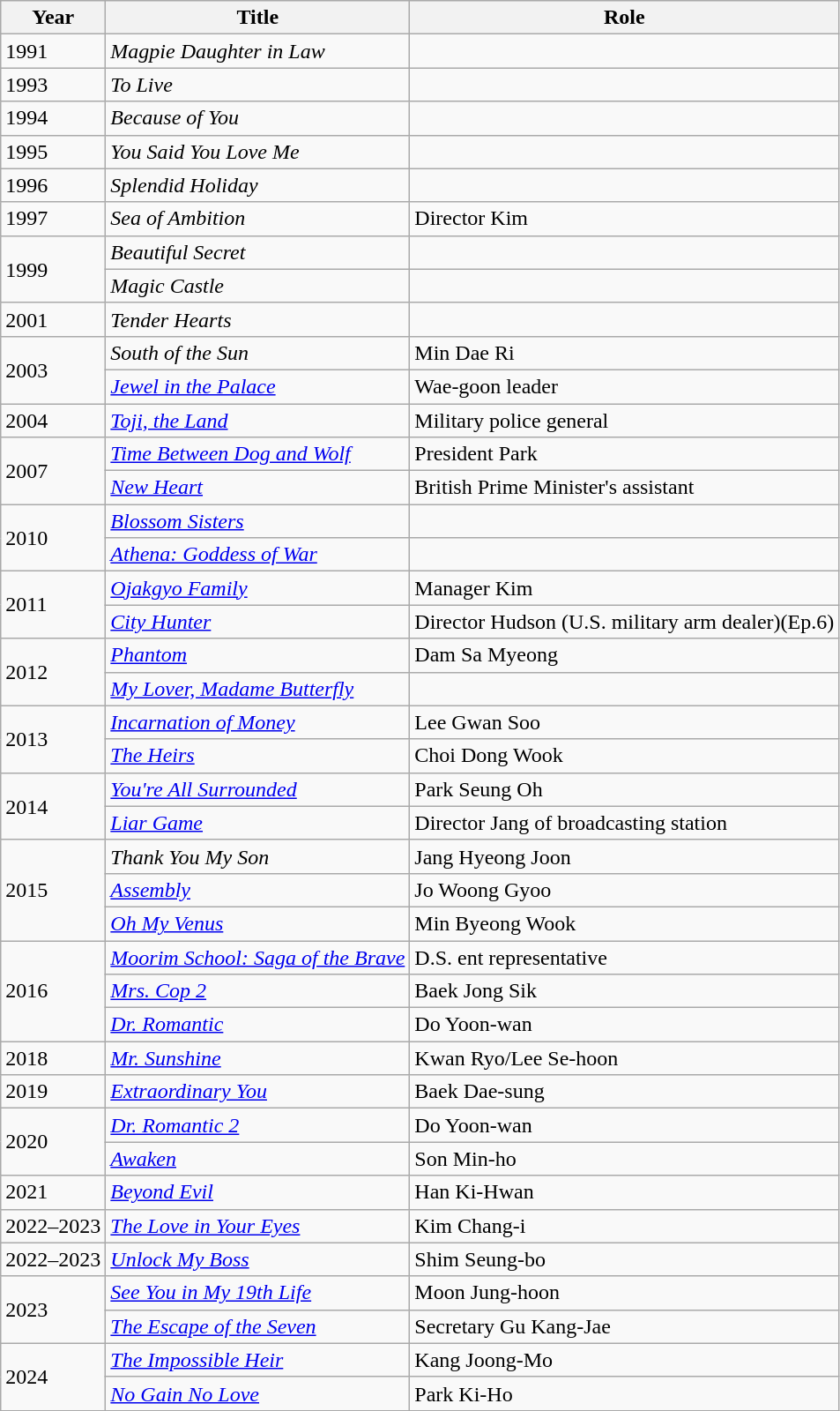<table class="wikitable sortable">
<tr>
<th>Year</th>
<th>Title</th>
<th>Role</th>
</tr>
<tr>
<td>1991</td>
<td><em>Magpie Daughter in Law</em></td>
<td></td>
</tr>
<tr>
<td>1993</td>
<td><em>To Live</em></td>
<td></td>
</tr>
<tr>
<td>1994</td>
<td><em>Because of You</em></td>
<td></td>
</tr>
<tr>
<td>1995</td>
<td><em>You Said You Love Me</em></td>
<td></td>
</tr>
<tr>
<td>1996</td>
<td><em>Splendid Holiday</em></td>
<td></td>
</tr>
<tr>
<td>1997</td>
<td><em>Sea of Ambition</em></td>
<td>Director Kim</td>
</tr>
<tr>
<td rowspan="2">1999</td>
<td><em>Beautiful Secret</em></td>
<td></td>
</tr>
<tr>
<td><em>Magic Castle</em></td>
<td></td>
</tr>
<tr>
<td>2001</td>
<td><em>Tender Hearts</em></td>
<td></td>
</tr>
<tr>
<td rowspan="2">2003</td>
<td><em>South of the Sun</em></td>
<td>Min Dae Ri</td>
</tr>
<tr>
<td><em><a href='#'>Jewel in the Palace</a></em></td>
<td>Wae-goon leader</td>
</tr>
<tr>
<td>2004</td>
<td><em><a href='#'>Toji, the Land</a></em></td>
<td>Military police general</td>
</tr>
<tr>
<td rowspan="2">2007</td>
<td><em><a href='#'>Time Between Dog and Wolf</a></em></td>
<td>President Park</td>
</tr>
<tr>
<td><em><a href='#'>New Heart</a></em></td>
<td>British Prime Minister's assistant</td>
</tr>
<tr>
<td rowspan="2">2010</td>
<td><em><a href='#'>Blossom Sisters</a></em></td>
<td></td>
</tr>
<tr>
<td><em><a href='#'>Athena: Goddess of War</a></em></td>
<td></td>
</tr>
<tr>
<td rowspan="2">2011</td>
<td><em><a href='#'>Ojakgyo Family</a></em></td>
<td>Manager Kim</td>
</tr>
<tr>
<td><em><a href='#'>City Hunter</a></em></td>
<td>Director Hudson (U.S. military arm  dealer)(Ep.6)</td>
</tr>
<tr>
<td rowspan="2">2012</td>
<td><em><a href='#'>Phantom</a></em></td>
<td>Dam Sa Myeong</td>
</tr>
<tr>
<td><em><a href='#'>My Lover, Madame Butterfly</a></em></td>
<td></td>
</tr>
<tr>
<td rowspan="2">2013</td>
<td><em><a href='#'>Incarnation of Money</a></em></td>
<td>Lee Gwan Soo</td>
</tr>
<tr>
<td><em><a href='#'>The Heirs</a></em></td>
<td>Choi Dong Wook</td>
</tr>
<tr>
<td rowspan="2">2014</td>
<td><em><a href='#'>You're All Surrounded</a></em></td>
<td>Park Seung Oh</td>
</tr>
<tr>
<td><em><a href='#'>Liar Game</a></em></td>
<td>Director Jang of broadcasting station</td>
</tr>
<tr>
<td rowspan="3">2015</td>
<td><em>Thank You My Son</em></td>
<td>Jang Hyeong Joon</td>
</tr>
<tr>
<td><em><a href='#'>Assembly</a></em></td>
<td>Jo Woong Gyoo</td>
</tr>
<tr>
<td><em><a href='#'>Oh My Venus</a></em></td>
<td>Min Byeong Wook</td>
</tr>
<tr>
<td rowspan="3">2016</td>
<td><em><a href='#'>Moorim School: Saga of the Brave</a></em></td>
<td>D.S. ent representative</td>
</tr>
<tr>
<td><em><a href='#'>Mrs. Cop 2</a></em></td>
<td>Baek Jong Sik</td>
</tr>
<tr>
<td><em><a href='#'>Dr. Romantic</a></em></td>
<td>Do Yoon-wan</td>
</tr>
<tr>
<td>2018</td>
<td><em><a href='#'>Mr. Sunshine</a></em></td>
<td>Kwan Ryo/Lee Se-hoon</td>
</tr>
<tr>
<td>2019</td>
<td><em><a href='#'>Extraordinary You</a></em></td>
<td>Baek Dae-sung</td>
</tr>
<tr>
<td rowspan="2">2020</td>
<td><em><a href='#'>Dr. Romantic 2</a></em></td>
<td>Do Yoon-wan</td>
</tr>
<tr>
<td><em><a href='#'>Awaken</a></em></td>
<td>Son Min-ho</td>
</tr>
<tr>
<td>2021</td>
<td><em><a href='#'>Beyond Evil</a></em></td>
<td>Han Ki-Hwan</td>
</tr>
<tr>
<td>2022–2023</td>
<td><em><a href='#'>The Love in Your Eyes</a></em></td>
<td>Kim Chang-i</td>
</tr>
<tr>
<td>2022–2023</td>
<td><em><a href='#'>Unlock My Boss</a></em></td>
<td>Shim Seung-bo</td>
</tr>
<tr>
<td rowspan="2">2023</td>
<td><em><a href='#'>See You in My 19th Life</a></em></td>
<td>Moon Jung-hoon</td>
</tr>
<tr>
<td><em><a href='#'>The Escape of the Seven</a></em></td>
<td>Secretary Gu Kang-Jae</td>
</tr>
<tr>
<td rowspan="2">2024</td>
<td><em><a href='#'>The Impossible Heir</a></em></td>
<td>Kang Joong-Mo</td>
</tr>
<tr>
<td><em><a href='#'>No Gain No Love</a></em></td>
<td>Park Ki-Ho</td>
</tr>
</table>
